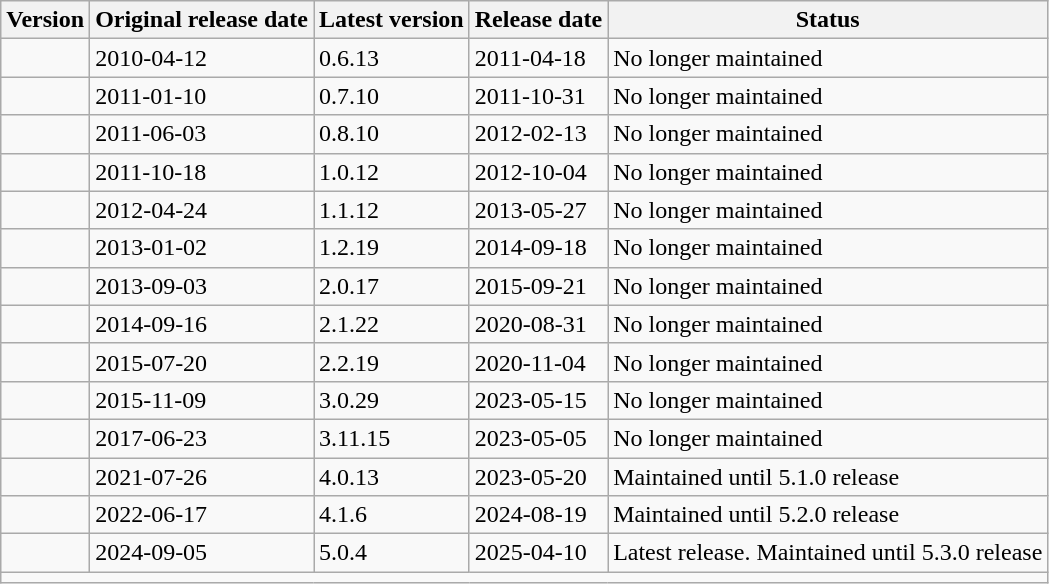<table class="wikitable">
<tr>
<th>Version</th>
<th>Original release date</th>
<th>Latest version</th>
<th>Release date</th>
<th>Status</th>
</tr>
<tr>
<td></td>
<td>2010-04-12</td>
<td>0.6.13</td>
<td>2011-04-18</td>
<td>No longer maintained</td>
</tr>
<tr>
<td></td>
<td>2011-01-10</td>
<td>0.7.10</td>
<td>2011-10-31</td>
<td>No longer maintained</td>
</tr>
<tr>
<td></td>
<td>2011-06-03</td>
<td>0.8.10</td>
<td>2012-02-13</td>
<td>No longer maintained</td>
</tr>
<tr>
<td></td>
<td>2011-10-18</td>
<td>1.0.12</td>
<td>2012-10-04</td>
<td>No longer maintained</td>
</tr>
<tr>
<td></td>
<td>2012-04-24</td>
<td>1.1.12</td>
<td>2013-05-27</td>
<td>No longer maintained</td>
</tr>
<tr>
<td></td>
<td>2013-01-02</td>
<td>1.2.19</td>
<td>2014-09-18</td>
<td>No longer maintained</td>
</tr>
<tr>
<td></td>
<td>2013-09-03</td>
<td>2.0.17</td>
<td>2015-09-21</td>
<td>No longer maintained</td>
</tr>
<tr>
<td></td>
<td>2014-09-16</td>
<td>2.1.22</td>
<td>2020-08-31</td>
<td>No longer maintained</td>
</tr>
<tr>
<td></td>
<td>2015-07-20</td>
<td>2.2.19</td>
<td>2020-11-04</td>
<td>No longer maintained</td>
</tr>
<tr>
<td></td>
<td>2015-11-09</td>
<td>3.0.29</td>
<td>2023-05-15</td>
<td>No longer maintained</td>
</tr>
<tr>
<td></td>
<td>2017-06-23</td>
<td>3.11.15</td>
<td>2023-05-05</td>
<td>No longer maintained</td>
</tr>
<tr>
<td></td>
<td>2021-07-26</td>
<td>4.0.13</td>
<td>2023-05-20</td>
<td>Maintained until 5.1.0 release</td>
</tr>
<tr>
<td></td>
<td>2022-06-17</td>
<td>4.1.6</td>
<td>2024-08-19</td>
<td>Maintained until 5.2.0 release</td>
</tr>
<tr>
<td></td>
<td>2024-09-05</td>
<td>5.0.4</td>
<td>2025-04-10</td>
<td>Latest release. Maintained until 5.3.0 release</td>
</tr>
<tr>
<td colspan="5"><small></small></td>
</tr>
</table>
